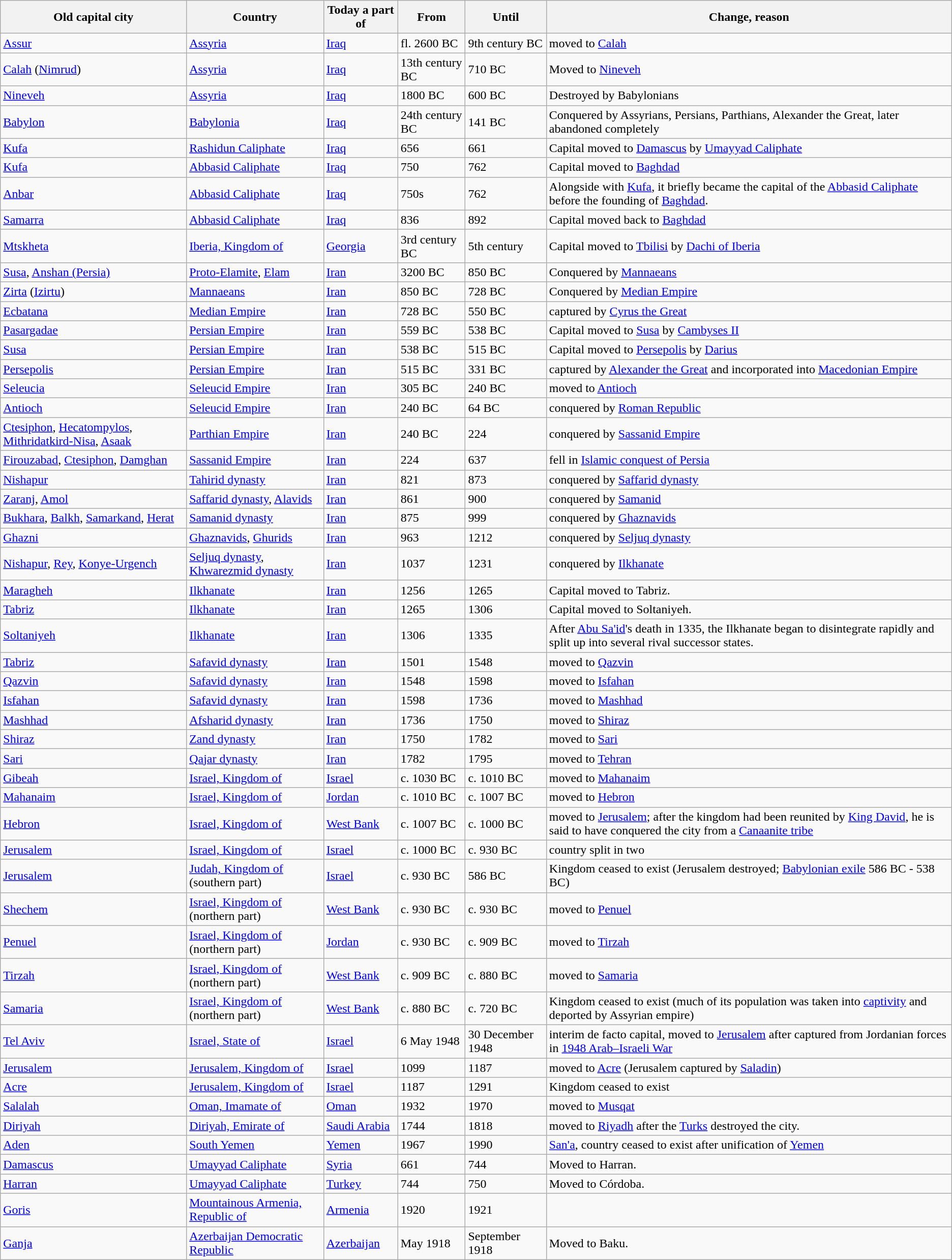<table class="wikitable sortable">
<tr>
<th>Old capital city</th>
<th>Country</th>
<th>Today a part of</th>
<th data-sort-type="number">From</th>
<th data-sort-type="number">Until</th>
<th>Change, reason</th>
</tr>
<tr>
<td><a href='#'>Assur</a></td>
<td><a href='#'>Assyria</a></td>
<td><a href='#'>Iraq</a></td>
<td data-sort-value="-2600">fl. 2600 BC</td>
<td data-sort-value="-900">9th century BC</td>
<td>moved to <a href='#'>Calah</a></td>
</tr>
<tr>
<td><a href='#'>Calah</a> (<a href='#'>Nimrud</a>)</td>
<td><a href='#'>Assyria</a></td>
<td><a href='#'>Iraq</a></td>
<td data-sort-value="-1300">13th century BC</td>
<td data-sort-value="-710">710 BC</td>
<td>Moved to <a href='#'>Nineveh</a></td>
</tr>
<tr>
<td><a href='#'>Nineveh</a></td>
<td><a href='#'>Assyria</a></td>
<td><a href='#'>Iraq</a></td>
<td data-sort-value="-1800">1800 BC</td>
<td data-sort-value="-600">600 BC</td>
<td>Destroyed by Babylonians</td>
</tr>
<tr>
<td><a href='#'>Babylon</a></td>
<td><a href='#'>Babylonia</a></td>
<td><a href='#'>Iraq</a></td>
<td data-sort-value="-2400">24th century BC</td>
<td data-sort-value="-141">141 BC</td>
<td>Conquered by Assyrians, Persians, Parthians, Alexander the Great, later abandoned completely</td>
</tr>
<tr>
<td><a href='#'>Kufa</a></td>
<td><a href='#'>Rashidun Caliphate</a></td>
<td><a href='#'>Iraq</a></td>
<td data-sort-value="600">656</td>
<td data-sort-value="600">661</td>
<td>Capital moved to <a href='#'>Damascus</a> by <a href='#'>Umayyad Caliphate</a></td>
</tr>
<tr>
<td><a href='#'>Kufa</a></td>
<td><a href='#'>Abbasid Caliphate</a></td>
<td><a href='#'>Iraq</a></td>
<td data-sort-value="700">750</td>
<td data-sort-value="700">762</td>
<td>Capital moved to <a href='#'>Baghdad</a></td>
</tr>
<tr>
<td><a href='#'>Anbar</a></td>
<td><a href='#'>Abbasid Caliphate</a></td>
<td><a href='#'>Iraq</a></td>
<td data-sort-value="700">750s</td>
<td data-sort-value="700">762</td>
<td>Alongside with <a href='#'>Kufa</a>, it briefly became the capital of the <a href='#'>Abbasid Caliphate</a> before the founding of <a href='#'>Baghdad</a>.</td>
</tr>
<tr>
<td><a href='#'>Samarra</a></td>
<td><a href='#'>Abbasid Caliphate</a></td>
<td><a href='#'>Iraq</a></td>
<td data-sort-value="800">836</td>
<td data-sort-value="800">892</td>
<td>Capital moved back to <a href='#'>Baghdad</a></td>
</tr>
<tr>
<td><a href='#'>Mtskheta</a></td>
<td><a href='#'>Iberia, Kingdom of</a></td>
<td><a href='#'>Georgia</a></td>
<td data-sort-value="-300">3rd century BC</td>
<td data-sort-value="400">5th century</td>
<td>Capital moved to <a href='#'>Tbilisi</a> by <a href='#'>Dachi of Iberia</a></td>
</tr>
<tr>
<td><a href='#'>Susa</a>, <a href='#'>Anshan (Persia)</a></td>
<td><a href='#'>Proto-Elamite</a>, <a href='#'>Elam</a></td>
<td><a href='#'>Iran</a></td>
<td data-sort-value="-3200">3200 BC</td>
<td data-sort-value="-850">850 BC</td>
<td>Conquered by <a href='#'>Mannaeans</a></td>
</tr>
<tr>
<td><a href='#'>Zirta</a> (<a href='#'>Izirtu</a>)</td>
<td><a href='#'>Mannaeans</a></td>
<td><a href='#'>Iran</a></td>
<td data-sort-value="-850">850 BC</td>
<td data-sort-value="-728">728 BC</td>
<td>Conquered by <a href='#'>Median Empire</a></td>
</tr>
<tr>
<td><a href='#'>Ecbatana</a></td>
<td><a href='#'>Median Empire</a></td>
<td><a href='#'>Iran</a></td>
<td data-sort-value="-728">728 BC</td>
<td data-sort-value="-550">550 BC</td>
<td>captured by <a href='#'>Cyrus the Great</a></td>
</tr>
<tr>
<td><a href='#'>Pasargadae</a></td>
<td><a href='#'>Persian Empire</a></td>
<td><a href='#'>Iran</a></td>
<td data-sort-value="-559">559 BC</td>
<td data-sort-value="-538">538 BC</td>
<td>Capital moved to <a href='#'>Susa</a> by <a href='#'>Cambyses II</a></td>
</tr>
<tr>
<td><a href='#'>Susa</a></td>
<td><a href='#'>Persian Empire</a></td>
<td><a href='#'>Iran</a></td>
<td data-sort-value="-538">538 BC</td>
<td data-sort-value="-515">515 BC</td>
<td>Capital moved to <a href='#'>Persepolis</a> by <a href='#'>Darius</a></td>
</tr>
<tr>
<td><a href='#'>Persepolis</a></td>
<td><a href='#'>Persian Empire</a></td>
<td><a href='#'>Iran</a></td>
<td data-sort-value="-515">515 BC</td>
<td data-sort-value="-331">331 BC</td>
<td>captured by <a href='#'>Alexander the Great</a> and incorporated into <a href='#'>Macedonian Empire</a></td>
</tr>
<tr>
<td><a href='#'>Seleucia</a></td>
<td><a href='#'>Seleucid Empire</a></td>
<td><a href='#'>Iran</a></td>
<td data-sort-value="-305">305 BC</td>
<td data-sort-value="-240">240 BC</td>
<td>moved to <a href='#'>Antioch</a></td>
</tr>
<tr>
<td><a href='#'>Antioch</a></td>
<td><a href='#'>Seleucid Empire</a></td>
<td><a href='#'>Iran</a></td>
<td data-sort-value="-240">240 BC</td>
<td data-sort-value="-64">64 BC</td>
<td>conquered by <a href='#'>Roman Republic</a></td>
</tr>
<tr>
<td><a href='#'>Ctesiphon</a>, <a href='#'>Hecatompylos</a>, <a href='#'>Mithridatkird-Nisa</a>, <a href='#'>Asaak</a></td>
<td><a href='#'>Parthian Empire</a></td>
<td><a href='#'>Iran</a></td>
<td data-sort-value="-240">240 BC</td>
<td>224</td>
<td>conquered by <a href='#'>Sassanid Empire</a></td>
</tr>
<tr>
<td><a href='#'>Firouzabad</a>, <a href='#'>Ctesiphon</a>, <a href='#'>Damghan</a></td>
<td><a href='#'>Sassanid Empire</a></td>
<td><a href='#'>Iran</a></td>
<td>224</td>
<td>637</td>
<td>fell in <a href='#'>Islamic conquest of Persia</a></td>
</tr>
<tr>
<td><a href='#'>Nishapur</a></td>
<td><a href='#'>Tahirid dynasty</a></td>
<td><a href='#'>Iran</a></td>
<td>821</td>
<td>873</td>
<td>conquered by <a href='#'>Saffarid dynasty</a></td>
</tr>
<tr>
<td><a href='#'>Zaranj</a>, <a href='#'>Amol</a></td>
<td><a href='#'>Saffarid dynasty</a>, <a href='#'>Alavids</a></td>
<td><a href='#'>Iran</a></td>
<td>861</td>
<td>900</td>
<td>conquered by <a href='#'>Samanid</a></td>
</tr>
<tr>
<td><a href='#'>Bukhara</a>, <a href='#'>Balkh</a>, <a href='#'>Samarkand</a>, <a href='#'>Herat</a></td>
<td><a href='#'>Samanid dynasty</a></td>
<td><a href='#'>Iran</a></td>
<td>875</td>
<td>999</td>
<td>conquered by <a href='#'>Ghaznavids</a></td>
</tr>
<tr>
<td><a href='#'>Ghazni</a></td>
<td><a href='#'>Ghaznavids</a>, <a href='#'>Ghurids</a></td>
<td><a href='#'>Iran</a></td>
<td>963</td>
<td>1212</td>
<td>conquered by <a href='#'>Seljuq dynasty</a></td>
</tr>
<tr>
<td><a href='#'>Nishapur</a>, <a href='#'>Rey</a>, <a href='#'>Konye-Urgench</a></td>
<td><a href='#'>Seljuq dynasty</a>, <a href='#'>Khwarezmid dynasty</a></td>
<td><a href='#'>Iran</a></td>
<td>1037</td>
<td>1231</td>
<td>conquered by <a href='#'>Ilkhanate</a></td>
</tr>
<tr>
<td><a href='#'>Maragheh</a></td>
<td><a href='#'>Ilkhanate</a></td>
<td><a href='#'>Iran</a></td>
<td>1256</td>
<td>1265</td>
<td>Capital moved to Tabriz.</td>
</tr>
<tr>
<td><a href='#'>Tabriz</a></td>
<td><a href='#'>Ilkhanate</a></td>
<td><a href='#'>Iran</a></td>
<td>1265</td>
<td>1306</td>
<td>Capital moved to Soltaniyeh.</td>
</tr>
<tr>
<td><a href='#'>Soltaniyeh</a></td>
<td><a href='#'>Ilkhanate</a></td>
<td><a href='#'>Iran</a></td>
<td>1306</td>
<td>1335</td>
<td>After <a href='#'>Abu Sa'id</a>'s death in 1335, the Ilkhanate began to disintegrate rapidly and split up into several rival successor states.</td>
</tr>
<tr>
<td><a href='#'>Tabriz</a></td>
<td><a href='#'>Safavid dynasty</a></td>
<td><a href='#'>Iran</a></td>
<td>1501</td>
<td>1548</td>
<td>moved to <a href='#'>Qazvin</a></td>
</tr>
<tr>
<td><a href='#'>Qazvin</a></td>
<td><a href='#'>Safavid dynasty</a></td>
<td><a href='#'>Iran</a></td>
<td>1548</td>
<td>1598</td>
<td>moved to <a href='#'>Isfahan</a></td>
</tr>
<tr>
<td><a href='#'>Isfahan</a></td>
<td><a href='#'>Safavid dynasty</a></td>
<td><a href='#'>Iran</a></td>
<td>1598</td>
<td>1736</td>
<td>moved to <a href='#'>Mashhad</a></td>
</tr>
<tr>
<td><a href='#'>Mashhad</a></td>
<td><a href='#'>Afsharid dynasty</a></td>
<td><a href='#'>Iran</a></td>
<td>1736</td>
<td>1750</td>
<td>moved to <a href='#'>Shiraz</a></td>
</tr>
<tr>
<td><a href='#'>Shiraz</a></td>
<td><a href='#'>Zand dynasty</a></td>
<td><a href='#'>Iran</a></td>
<td>1750</td>
<td>1782</td>
<td>moved to <a href='#'>Sari</a></td>
</tr>
<tr>
<td><a href='#'>Sari</a></td>
<td><a href='#'>Qajar dynasty</a></td>
<td><a href='#'>Iran</a></td>
<td>1782</td>
<td>1795</td>
<td>moved to <a href='#'>Tehran</a></td>
</tr>
<tr>
<td><a href='#'>Gibeah</a></td>
<td><a href='#'>Israel, Kingdom of</a></td>
<td><a href='#'>Israel</a></td>
<td data-sort-value="-1030">c. 1030 BC</td>
<td data-sort-value="-1010">c. 1010 BC</td>
<td>moved to <a href='#'>Mahanaim</a></td>
</tr>
<tr>
<td><a href='#'>Mahanaim</a></td>
<td><a href='#'>Israel, Kingdom of</a></td>
<td><a href='#'>Jordan</a></td>
<td data-sort-value="-1010">c. 1010 BC</td>
<td data-sort-value="-1007">c. 1007 BC</td>
<td>moved to <a href='#'>Hebron</a></td>
</tr>
<tr>
<td><a href='#'>Hebron</a></td>
<td><a href='#'>Israel, Kingdom of</a></td>
<td><a href='#'>West Bank</a></td>
<td data-sort-value="-1007">c. 1007 BC</td>
<td data-sort-value="-1000">c. 1000 BC</td>
<td>moved to <a href='#'>Jerusalem</a>; after the kingdom had been reunited by <a href='#'>King David</a>, he is said to have conquered the city from a <a href='#'>Canaanite tribe</a></td>
</tr>
<tr>
<td><a href='#'>Jerusalem</a></td>
<td><a href='#'>Israel, Kingdom of</a></td>
<td><a href='#'>Israel</a></td>
<td data-sort-value="-1000">c. 1000 BC</td>
<td data-sort-value="-930">c. 930 BC</td>
<td>country split in two</td>
</tr>
<tr>
<td><a href='#'>Jerusalem</a></td>
<td><a href='#'>Judah, Kingdom of</a> (southern part)</td>
<td><a href='#'>Israel</a></td>
<td data-sort-value="-930">c. 930 BC</td>
<td data-sort-value="-586">586 BC</td>
<td>Kingdom ceased to exist (Jerusalem destroyed; <a href='#'>Babylonian exile</a> 586 BC - 538 BC)</td>
</tr>
<tr>
<td><a href='#'>Shechem</a></td>
<td><a href='#'>Israel, Kingdom of</a> (northern part)</td>
<td><a href='#'>West Bank</a></td>
<td data-sort-value="-930">c. 930 BC</td>
<td data-sort-value="-930">c. 930 BC</td>
<td>moved to <a href='#'>Penuel</a></td>
</tr>
<tr>
<td><a href='#'>Penuel</a></td>
<td><a href='#'>Israel, Kingdom of</a> (northern part)</td>
<td><a href='#'>Jordan</a></td>
<td data-sort-value="-930">c. 930 BC</td>
<td data-sort-value="-909">c. 909 BC</td>
<td>moved to <a href='#'>Tirzah</a></td>
</tr>
<tr>
<td><a href='#'>Tirzah</a></td>
<td><a href='#'>Israel, Kingdom of</a> (northern part)</td>
<td><a href='#'>West Bank</a></td>
<td data-sort-value="-909">c. 909 BC</td>
<td data-sort-value="-880">c. 880 BC</td>
<td>moved to <a href='#'>Samaria</a></td>
</tr>
<tr>
<td><a href='#'>Samaria</a></td>
<td><a href='#'>Israel, Kingdom of</a> (northern part)</td>
<td><a href='#'>West Bank</a></td>
<td data-sort-value="-880">c. 880 BC</td>
<td data-sort-value="-720">c. 720 BC</td>
<td>Kingdom ceased to exist (much of its population was taken into <a href='#'>captivity</a> and deported by Assyrian empire)</td>
</tr>
<tr>
<td><a href='#'>Tel Aviv</a></td>
<td><a href='#'>Israel, State of</a></td>
<td><a href='#'>Israel</a></td>
<td data-sort-value="1948">6 May 1948</td>
<td data-sort-value="1948">30 December 1948</td>
<td>interim de facto capital, moved to <a href='#'>Jerusalem</a> after captured from Jordanian forces in <a href='#'>1948 Arab–Israeli War</a></td>
</tr>
<tr>
<td><a href='#'>Jerusalem</a></td>
<td><a href='#'>Jerusalem, Kingdom of</a></td>
<td><a href='#'>Israel</a></td>
<td>1099</td>
<td>1187</td>
<td>moved to <a href='#'>Acre</a> (Jerusalem captured by <a href='#'>Saladin</a>)</td>
</tr>
<tr>
<td><a href='#'>Acre</a></td>
<td><a href='#'>Jerusalem, Kingdom of</a></td>
<td><a href='#'>Israel</a></td>
<td>1187</td>
<td>1291</td>
<td>Kingdom ceased to exist</td>
</tr>
<tr>
<td><a href='#'>Salalah</a></td>
<td><a href='#'>Oman, Imamate of</a></td>
<td><a href='#'>Oman</a></td>
<td>1932</td>
<td>1970</td>
<td>moved to <a href='#'>Musqat</a></td>
</tr>
<tr>
<td><a href='#'>Diriyah</a></td>
<td><a href='#'>Diriyah, Emirate of</a></td>
<td><a href='#'>Saudi Arabia</a></td>
<td>1744</td>
<td>1818</td>
<td>moved to <a href='#'>Riyadh</a> after the <a href='#'>Turks</a> destroyed the city.</td>
</tr>
<tr>
<td><a href='#'>Aden</a></td>
<td><a href='#'>South Yemen</a></td>
<td><a href='#'>Yemen</a></td>
<td>1967</td>
<td>1990</td>
<td><a href='#'>San'a</a>, country ceased to exist after unification of <a href='#'>Yemen</a></td>
</tr>
<tr>
<td><a href='#'>Damascus</a></td>
<td><a href='#'>Umayyad Caliphate</a></td>
<td><a href='#'>Syria</a></td>
<td>661</td>
<td>744</td>
<td>Moved to Harran.</td>
</tr>
<tr>
<td><a href='#'>Harran</a></td>
<td><a href='#'>Umayyad Caliphate</a></td>
<td><a href='#'>Turkey</a></td>
<td>744</td>
<td>750</td>
<td>Moved to Córdoba.</td>
</tr>
<tr>
<td><a href='#'>Goris</a></td>
<td><a href='#'>Mountainous Armenia, Republic of</a></td>
<td><a href='#'>Armenia</a></td>
<td>1920</td>
<td>1921</td>
<td></td>
</tr>
<tr>
<td><a href='#'>Ganja</a></td>
<td><a href='#'>Azerbaijan Democratic Republic</a></td>
<td><a href='#'>Azerbaijan</a></td>
<td>May 1918</td>
<td>September 1918</td>
<td>Moved to Baku.</td>
</tr>
</table>
